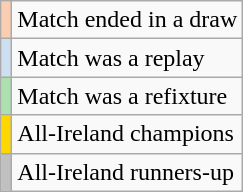<table class="wikitable">
<tr>
<td style="background-color:#FBCEB1"></td>
<td>Match ended in a draw</td>
</tr>
<tr>
<td style="background-color:#cedff2"></td>
<td>Match was a replay</td>
</tr>
<tr>
<td style="background-color:#ACE1AF"></td>
<td>Match was a refixture</td>
</tr>
<tr>
<td style="background-color:#FFD700"></td>
<td>All-Ireland champions</td>
</tr>
<tr>
<td style="background-color:#C0C0C0"></td>
<td>All-Ireland runners-up</td>
</tr>
</table>
